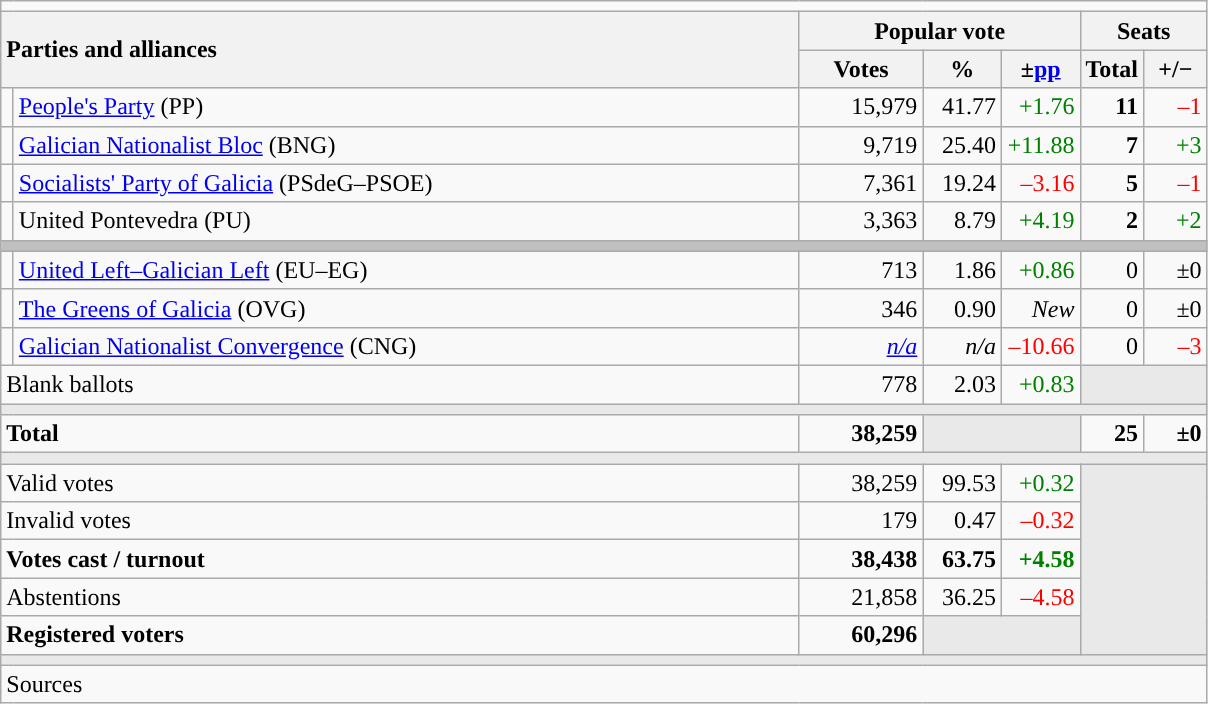<table class="wikitable" style="text-align:right;">
<tr>
<td colspan="7"></td>
</tr>
<tr>
<th style="text-align:left;" rowspan="2" colspan="2" width="525">Parties and alliances</th>
<th colspan="3">Popular vote</th>
<th colspan="2">Seats</th>
</tr>
<tr>
<th width="75">Votes</th>
<th width="45">%</th>
<th width="45">±<a href='#'>pp</a></th>
<th width="35">Total</th>
<th width="35">+/−</th>
</tr>
<tr>
<td width="1" style="color:inherit;background:"></td>
<td align="left"><a href='#'>People's Party</a> (PP)</td>
<td>15,979</td>
<td>41.77</td>
<td style="color:green;">+1.76</td>
<td><strong>11</strong></td>
<td style="color:red;">–1</td>
</tr>
<tr>
<td style="color:inherit;background:"></td>
<td align="left"><a href='#'>Galician Nationalist Bloc</a> (BNG)</td>
<td>9,719</td>
<td>25.40</td>
<td style="color:green;">+11.88</td>
<td><strong>7</strong></td>
<td style="color:green;">+3</td>
</tr>
<tr>
<td style="color:inherit;background:"></td>
<td align="left"><a href='#'>Socialists' Party of Galicia</a> (PSdeG–PSOE)</td>
<td>7,361</td>
<td>19.24</td>
<td style="color:red;">–3.16</td>
<td><strong>5</strong></td>
<td style="color:red;">–1</td>
</tr>
<tr>
<td style="color:inherit;background:"></td>
<td align="left">United Pontevedra (PU)</td>
<td>3,363</td>
<td>8.79</td>
<td style="color:green;">+4.19</td>
<td><strong>2</strong></td>
<td style="color:green;">+2</td>
</tr>
<tr>
<td colspan="7" bgcolor="#C0C0C0"></td>
</tr>
<tr>
<td style="color:inherit;background:"></td>
<td align="left"><a href='#'>United Left–Galician Left</a> (EU–EG)</td>
<td>713</td>
<td>1.86</td>
<td style="color:green;">+0.86</td>
<td>0</td>
<td>±0</td>
</tr>
<tr>
<td style="color:inherit;background:"></td>
<td align="left"><a href='#'>The Greens of Galicia</a> (OVG)</td>
<td>346</td>
<td>0.90</td>
<td><em>New</em></td>
<td>0</td>
<td>±0</td>
</tr>
<tr>
<td style="color:inherit;background:"></td>
<td align="left"><a href='#'>Galician Nationalist Convergence</a> (CNG)</td>
<td><em><a href='#'>n/a</a></em></td>
<td><em>n/a</em></td>
<td style="color:red;">–10.66</td>
<td>0</td>
<td style="color:red;">–3</td>
</tr>
<tr>
<td align="left" colspan="2">Blank ballots</td>
<td>778</td>
<td>2.03</td>
<td style="color:green;">+0.83</td>
<td bgcolor="#E9E9E9" colspan="2"></td>
</tr>
<tr>
<td colspan="7" bgcolor="#E9E9E9"></td>
</tr>
<tr style="font-weight:bold;">
<td align="left" colspan="2">Total</td>
<td>38,259</td>
<td bgcolor="#E9E9E9" colspan="2"></td>
<td>25</td>
<td>±0</td>
</tr>
<tr>
<td colspan="7" bgcolor="#E9E9E9"></td>
</tr>
<tr>
<td align="left" colspan="2">Valid votes</td>
<td>38,259</td>
<td>99.53</td>
<td style="color:green;">+0.32</td>
<td bgcolor="#E9E9E9" colspan="2" rowspan="5"></td>
</tr>
<tr>
<td align="left" colspan="2">Invalid votes</td>
<td>179</td>
<td>0.47</td>
<td style="color:red;">–0.32</td>
</tr>
<tr style="font-weight:bold;">
<td align="left" colspan="2">Votes cast / turnout</td>
<td>38,438</td>
<td>63.75</td>
<td style="color:green;">+4.58</td>
</tr>
<tr>
<td align="left" colspan="2">Abstentions</td>
<td>21,858</td>
<td>36.25</td>
<td style="color:red;">–4.58</td>
</tr>
<tr style="font-weight:bold;">
<td align="left" colspan="2">Registered voters</td>
<td>60,296</td>
<td bgcolor="#E9E9E9" colspan="2"></td>
</tr>
<tr>
<td colspan="7" bgcolor="#E9E9E9"></td>
</tr>
<tr>
<td align="left" colspan="7">Sources</td>
</tr>
</table>
